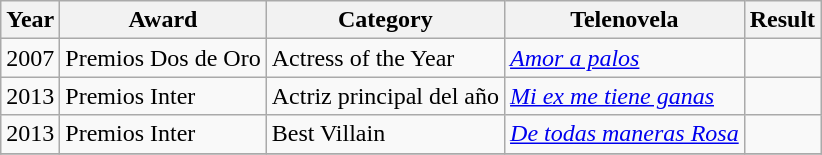<table class="wikitable">
<tr>
<th>Year</th>
<th>Award</th>
<th>Category</th>
<th>Telenovela</th>
<th>Result</th>
</tr>
<tr>
<td>2007</td>
<td>Premios Dos de Oro</td>
<td>Actress of the Year</td>
<td><em><a href='#'>Amor a palos</a></em></td>
<td></td>
</tr>
<tr>
<td>2013</td>
<td>Premios Inter</td>
<td>Actriz principal del año</td>
<td><em><a href='#'>Mi ex me tiene ganas</a></em></td>
<td></td>
</tr>
<tr>
<td>2013</td>
<td>Premios Inter</td>
<td>Best Villain</td>
<td><em><a href='#'>De todas maneras Rosa</a></em></td>
<td></td>
</tr>
<tr>
</tr>
</table>
